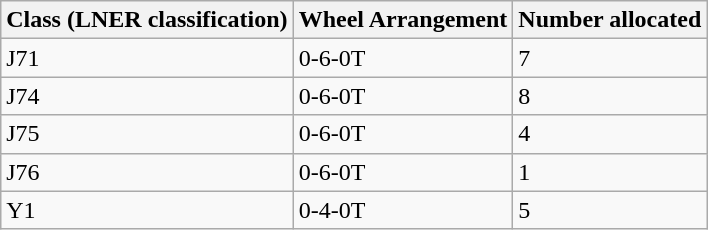<table class="wikitable sortable">
<tr>
<th>Class (LNER classification)</th>
<th>Wheel Arrangement</th>
<th>Number allocated</th>
</tr>
<tr>
<td>J71</td>
<td>0-6-0T</td>
<td>7</td>
</tr>
<tr>
<td>J74</td>
<td>0-6-0T</td>
<td>8</td>
</tr>
<tr>
<td>J75</td>
<td>0-6-0T</td>
<td>4</td>
</tr>
<tr>
<td>J76</td>
<td>0-6-0T</td>
<td>1</td>
</tr>
<tr>
<td>Y1</td>
<td>0-4-0T</td>
<td>5</td>
</tr>
</table>
